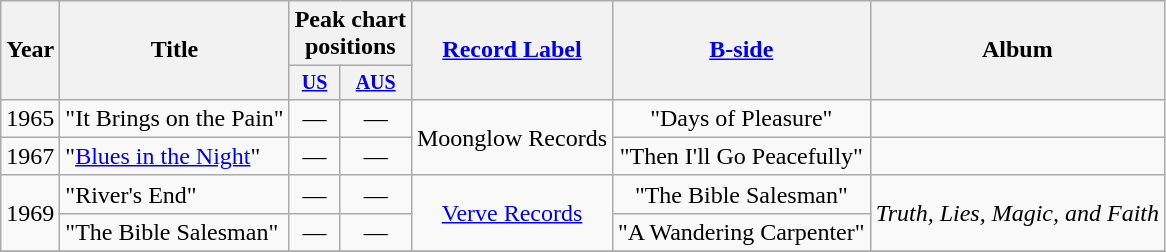<table class="wikitable" style=text-align:center;>
<tr>
<th rowspan="2">Year</th>
<th rowspan="2">Title</th>
<th colspan="2">Peak chart<br>positions</th>
<th rowspan="2"><a href='#'>Record Label</a></th>
<th rowspan="2"><a href='#'>B-side</a></th>
<th rowspan="2">Album</th>
</tr>
<tr style="font-size:smaller;">
<th align=centre><a href='#'>US</a></th>
<th align=centre><a href='#'>AUS</a></th>
</tr>
<tr>
<td rowspan="1">1965</td>
<td align=left>"It Brings on the Pain"</td>
<td>—</td>
<td>—</td>
<td rowspan="2">Moonglow Records</td>
<td>"Days of Pleasure"</td>
<td rowspan="1"></td>
</tr>
<tr>
<td rowspan="1">1967</td>
<td align=left>"<a href='#'>Blues in the Night</a>"</td>
<td>—</td>
<td>—</td>
<td>"Then I'll Go Peacefully"</td>
<td rowspan="1"></td>
</tr>
<tr>
<td rowspan="2">1969</td>
<td align=left>"River's End"</td>
<td>—</td>
<td>—</td>
<td rowspan="2"><a href='#'>Verve Records</a></td>
<td>"The Bible Salesman"</td>
<td rowspan="2"><em>Truth, Lies, Magic, and Faith</em></td>
</tr>
<tr>
<td align=left>"The Bible Salesman"</td>
<td>—</td>
<td>—</td>
<td>"A Wandering Carpenter"</td>
</tr>
<tr>
</tr>
</table>
